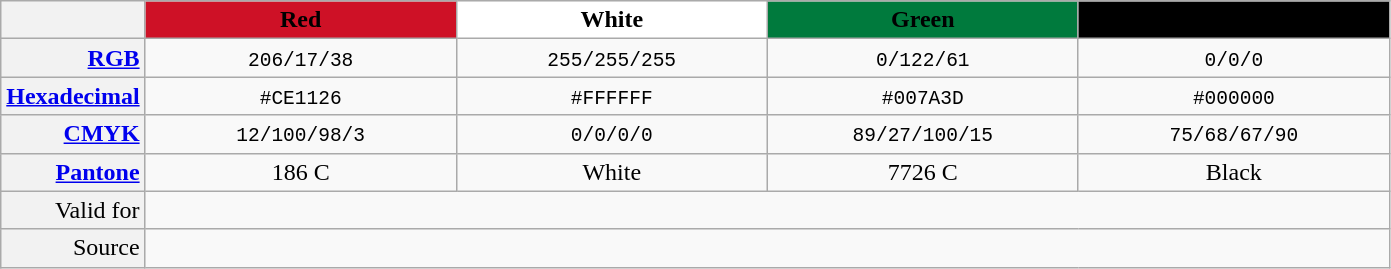<table class="wikitable" style="text-align:center;">
<tr>
<th></th>
<th style="background:#CE1126FF; width:200px"><span>Red</span></th>
<th style="background:#FFFFFF; width:200px"><span>White</span></th>
<th style="background:#007A3DFF; width:200px"><span>Green</span></th>
<th style="background:#000000FF; width:200px"><span>Black</span></th>
</tr>
<tr>
<td style="background:#F2F2F2; text-align:right"><strong><a href='#'>RGB</a></strong></td>
<td><code>206/17/38</code></td>
<td><code>255/255/255</code></td>
<td><code>0/122/61</code></td>
<td><code>0/0/0</code></td>
</tr>
<tr>
<td style="background:#F2F2F2; text-align:right"><strong><a href='#'>Hexadecimal</a></strong></td>
<td><code>#CE1126</code></td>
<td><code>#FFFFFF</code></td>
<td><code>#007A3D</code></td>
<td><code>#000000</code></td>
</tr>
<tr>
<td style="background:#F2F2F2; text-align:right"><strong><a href='#'>CMYK</a></strong></td>
<td><code>12/100/98/3</code></td>
<td><code>0/0/0/0</code></td>
<td><code>89/27/100/15</code></td>
<td><code>75/68/67/90</code></td>
</tr>
<tr>
<td style="background:#F2F2F2; text-align:right"><strong><a href='#'>Pantone</a></strong></td>
<td>186 C</td>
<td>White</td>
<td>7726 C</td>
<td>Black</td>
</tr>
<tr>
<td style="background:#F2F2F2; text-align:right">Valid for</td>
<td colspan="4">     </td>
</tr>
<tr>
<td style="background:#F2F2F2; text-align:right">Source</td>
<td colspan="4"> </td>
</tr>
</table>
